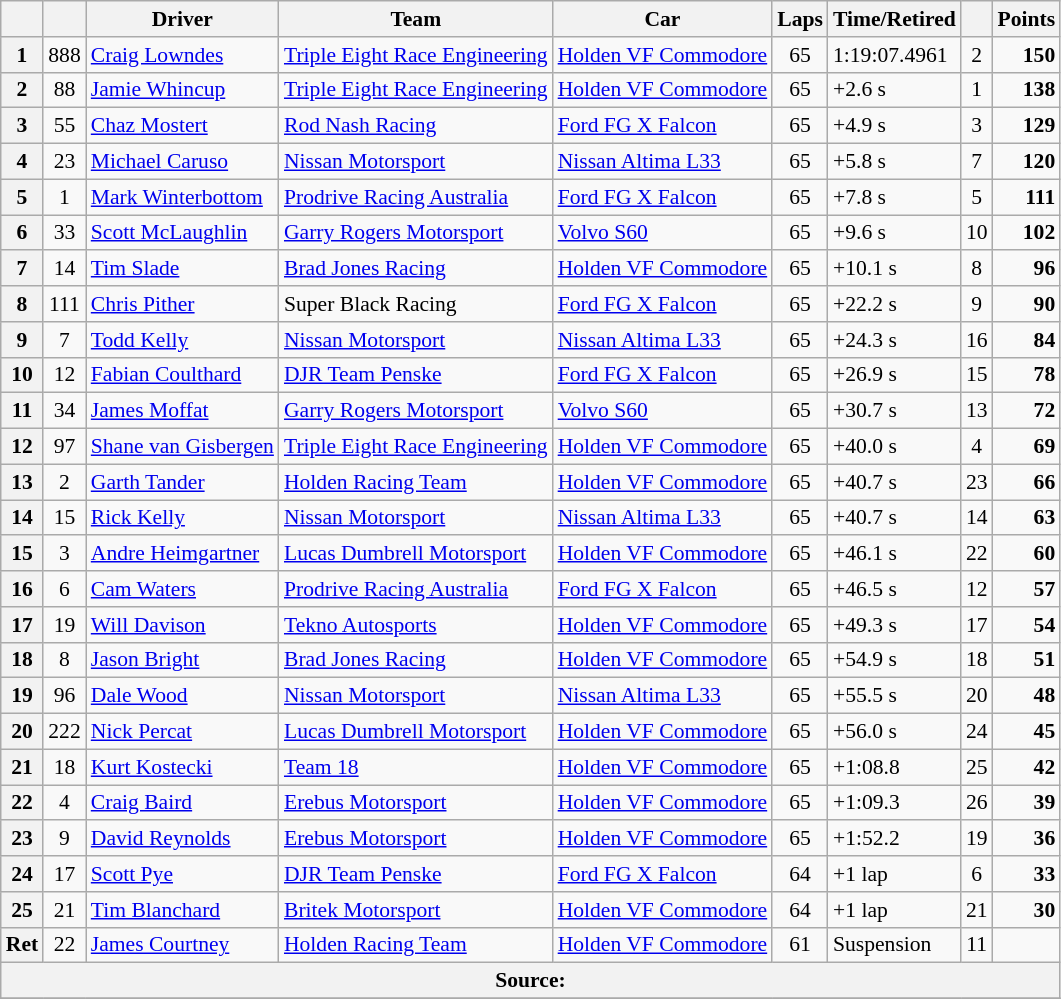<table class="wikitable" style="font-size: 90%">
<tr>
<th></th>
<th></th>
<th>Driver</th>
<th>Team</th>
<th>Car</th>
<th>Laps</th>
<th>Time/Retired</th>
<th></th>
<th>Points</th>
</tr>
<tr>
<th>1</th>
<td align="center">888</td>
<td> <a href='#'>Craig Lowndes</a></td>
<td><a href='#'>Triple Eight Race Engineering</a></td>
<td><a href='#'>Holden VF Commodore</a></td>
<td align="center">65</td>
<td>1:19:07.4961</td>
<td align="center">2</td>
<td align="right"><strong>150</strong></td>
</tr>
<tr>
<th>2</th>
<td align="center">88</td>
<td> <a href='#'>Jamie Whincup</a></td>
<td><a href='#'>Triple Eight Race Engineering</a></td>
<td><a href='#'>Holden VF Commodore</a></td>
<td align="center">65</td>
<td>+2.6 s</td>
<td align="center">1</td>
<td align="right"><strong>138</strong></td>
</tr>
<tr>
<th>3</th>
<td align="center">55</td>
<td> <a href='#'>Chaz Mostert</a></td>
<td><a href='#'>Rod Nash Racing</a></td>
<td><a href='#'>Ford FG X Falcon</a></td>
<td align="center">65</td>
<td>+4.9 s</td>
<td align="center">3</td>
<td align="right"><strong>129</strong></td>
</tr>
<tr>
<th>4</th>
<td align="center">23</td>
<td> <a href='#'>Michael Caruso</a></td>
<td><a href='#'>Nissan Motorsport</a></td>
<td><a href='#'>Nissan Altima L33</a></td>
<td align="center">65</td>
<td>+5.8 s</td>
<td align="center">7</td>
<td align="right"><strong>120</strong></td>
</tr>
<tr>
<th>5</th>
<td align="center">1</td>
<td> <a href='#'>Mark Winterbottom</a></td>
<td><a href='#'>Prodrive Racing Australia</a></td>
<td><a href='#'>Ford FG X Falcon</a></td>
<td align="center">65</td>
<td>+7.8 s</td>
<td align="center">5</td>
<td align="right"><strong>111</strong></td>
</tr>
<tr>
<th>6</th>
<td align="center">33</td>
<td> <a href='#'>Scott McLaughlin</a></td>
<td><a href='#'>Garry Rogers Motorsport</a></td>
<td><a href='#'>Volvo S60</a></td>
<td align="center">65</td>
<td>+9.6 s</td>
<td align="center">10</td>
<td align="right"><strong>102</strong></td>
</tr>
<tr>
<th>7</th>
<td align="center">14</td>
<td> <a href='#'>Tim Slade</a></td>
<td><a href='#'>Brad Jones Racing</a></td>
<td><a href='#'>Holden VF Commodore</a></td>
<td align="center">65</td>
<td>+10.1 s</td>
<td align="center">8</td>
<td align="right"><strong>96</strong></td>
</tr>
<tr>
<th>8</th>
<td align="center">111</td>
<td> <a href='#'>Chris Pither</a></td>
<td>Super Black Racing</td>
<td><a href='#'>Ford FG X Falcon</a></td>
<td align="center">65</td>
<td>+22.2 s</td>
<td align="center">9</td>
<td align="right"><strong>90</strong></td>
</tr>
<tr>
<th>9</th>
<td align="center">7</td>
<td> <a href='#'>Todd Kelly</a></td>
<td><a href='#'>Nissan Motorsport</a></td>
<td><a href='#'>Nissan Altima L33</a></td>
<td align="center">65</td>
<td>+24.3 s</td>
<td align="center">16</td>
<td align="right"><strong>84</strong></td>
</tr>
<tr>
<th>10</th>
<td align="center">12</td>
<td> <a href='#'>Fabian Coulthard</a></td>
<td><a href='#'>DJR Team Penske</a></td>
<td><a href='#'>Ford FG X Falcon</a></td>
<td align="center">65</td>
<td>+26.9 s</td>
<td align="center">15</td>
<td align="right"><strong>78</strong></td>
</tr>
<tr>
<th>11</th>
<td align="center">34</td>
<td> <a href='#'>James Moffat</a></td>
<td><a href='#'>Garry Rogers Motorsport</a></td>
<td><a href='#'>Volvo S60</a></td>
<td align="center">65</td>
<td>+30.7 s</td>
<td align="center">13</td>
<td align="right"><strong>72</strong></td>
</tr>
<tr>
<th>12</th>
<td align="center">97</td>
<td> <a href='#'>Shane van Gisbergen</a></td>
<td><a href='#'>Triple Eight Race Engineering</a></td>
<td><a href='#'>Holden VF Commodore</a></td>
<td align="center">65</td>
<td>+40.0 s</td>
<td align="center">4</td>
<td align="right"><strong>69</strong></td>
</tr>
<tr>
<th>13</th>
<td align="center">2</td>
<td> <a href='#'>Garth Tander</a></td>
<td><a href='#'>Holden Racing Team</a></td>
<td><a href='#'>Holden VF Commodore</a></td>
<td align="center">65</td>
<td>+40.7 s</td>
<td align="center">23</td>
<td align="right"><strong>66</strong></td>
</tr>
<tr>
<th>14</th>
<td align="center">15</td>
<td> <a href='#'>Rick Kelly</a></td>
<td><a href='#'>Nissan Motorsport</a></td>
<td><a href='#'>Nissan Altima L33</a></td>
<td align="center">65</td>
<td>+40.7 s</td>
<td align="center">14</td>
<td align="right"><strong>63</strong></td>
</tr>
<tr>
<th>15</th>
<td align="center">3</td>
<td> <a href='#'>Andre Heimgartner</a></td>
<td><a href='#'>Lucas Dumbrell Motorsport</a></td>
<td><a href='#'>Holden VF Commodore</a></td>
<td align="center">65</td>
<td>+46.1 s</td>
<td align="center">22</td>
<td align="right"><strong>60</strong></td>
</tr>
<tr>
<th>16</th>
<td align="center">6</td>
<td> <a href='#'>Cam Waters</a></td>
<td><a href='#'>Prodrive Racing Australia</a></td>
<td><a href='#'>Ford FG X Falcon</a></td>
<td align="center">65</td>
<td>+46.5 s</td>
<td align="center">12</td>
<td align="right"><strong>57</strong></td>
</tr>
<tr>
<th>17</th>
<td align="center">19</td>
<td> <a href='#'>Will Davison</a></td>
<td><a href='#'>Tekno Autosports</a></td>
<td><a href='#'>Holden VF Commodore</a></td>
<td align="center">65</td>
<td>+49.3 s</td>
<td align="center">17</td>
<td align="right"><strong>54</strong></td>
</tr>
<tr>
<th>18</th>
<td align="center">8</td>
<td> <a href='#'>Jason Bright</a></td>
<td><a href='#'>Brad Jones Racing</a></td>
<td><a href='#'>Holden VF Commodore</a></td>
<td align="center">65</td>
<td>+54.9 s</td>
<td align="center">18</td>
<td align="right"><strong>51</strong></td>
</tr>
<tr>
<th>19</th>
<td align="center">96</td>
<td> <a href='#'>Dale Wood</a></td>
<td><a href='#'>Nissan Motorsport</a></td>
<td><a href='#'>Nissan Altima L33</a></td>
<td align="center">65</td>
<td>+55.5 s</td>
<td align="center">20</td>
<td align="right"><strong>48</strong></td>
</tr>
<tr>
<th>20</th>
<td align="center">222</td>
<td> <a href='#'>Nick Percat</a></td>
<td><a href='#'>Lucas Dumbrell Motorsport</a></td>
<td><a href='#'>Holden VF Commodore</a></td>
<td align="center">65</td>
<td>+56.0 s</td>
<td align="center">24</td>
<td align="right"><strong>45</strong></td>
</tr>
<tr>
<th>21</th>
<td align="center">18</td>
<td> <a href='#'>Kurt Kostecki</a></td>
<td><a href='#'>Team 18</a></td>
<td><a href='#'>Holden VF Commodore</a></td>
<td align="center">65</td>
<td>+1:08.8</td>
<td align="center">25</td>
<td align="right"><strong>42</strong></td>
</tr>
<tr>
<th>22</th>
<td align="center">4</td>
<td> <a href='#'>Craig Baird</a></td>
<td><a href='#'>Erebus Motorsport</a></td>
<td><a href='#'>Holden VF Commodore</a></td>
<td align="center">65</td>
<td>+1:09.3</td>
<td align="center">26</td>
<td align="right"><strong>39</strong></td>
</tr>
<tr>
<th>23</th>
<td align="center">9</td>
<td> <a href='#'>David Reynolds</a></td>
<td><a href='#'>Erebus Motorsport</a></td>
<td><a href='#'>Holden VF Commodore</a></td>
<td align="center">65</td>
<td>+1:52.2</td>
<td align="center">19</td>
<td align="right"><strong>36</strong></td>
</tr>
<tr>
<th>24</th>
<td align="center">17</td>
<td> <a href='#'>Scott Pye</a></td>
<td><a href='#'>DJR Team Penske</a></td>
<td><a href='#'>Ford FG X Falcon</a></td>
<td align="center">64</td>
<td>+1 lap</td>
<td align="center">6</td>
<td align="right"><strong>33</strong></td>
</tr>
<tr>
<th>25</th>
<td align="center">21</td>
<td> <a href='#'>Tim Blanchard</a></td>
<td><a href='#'>Britek Motorsport</a></td>
<td><a href='#'>Holden VF Commodore</a></td>
<td align="center">64</td>
<td>+1 lap</td>
<td align="center">21</td>
<td align="right"><strong>30</strong></td>
</tr>
<tr>
<th>Ret</th>
<td align="center">22</td>
<td> <a href='#'>James Courtney</a></td>
<td><a href='#'>Holden Racing Team</a></td>
<td><a href='#'>Holden VF Commodore</a></td>
<td align="center">61</td>
<td>Suspension</td>
<td align="center">11</td>
<td></td>
</tr>
<tr>
<th colspan="9">Source:</th>
</tr>
<tr>
</tr>
</table>
